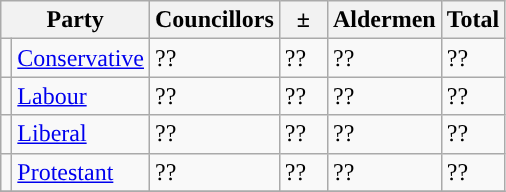<table class="wikitable">
<tr>
<th colspan="2">Party</th>
<th>Councillors</th>
<th>  ±  </th>
<th>Aldermen</th>
<th>Total</th>
</tr>
<tr>
<td style="background-color: "></td>
<td><a href='#'>Conservative</a></td>
<td>??</td>
<td>??</td>
<td>??</td>
<td>??</td>
</tr>
<tr>
<td style="background-color: "></td>
<td><a href='#'>Labour</a></td>
<td>??</td>
<td>??</td>
<td>??</td>
<td>??</td>
</tr>
<tr>
<td style="background-color: "></td>
<td><a href='#'>Liberal</a></td>
<td>??</td>
<td>??</td>
<td>??</td>
<td>??</td>
</tr>
<tr>
<td style="background-color: "></td>
<td><a href='#'>Protestant</a></td>
<td>??</td>
<td>??</td>
<td>??</td>
<td>??</td>
</tr>
<tr>
</tr>
</table>
